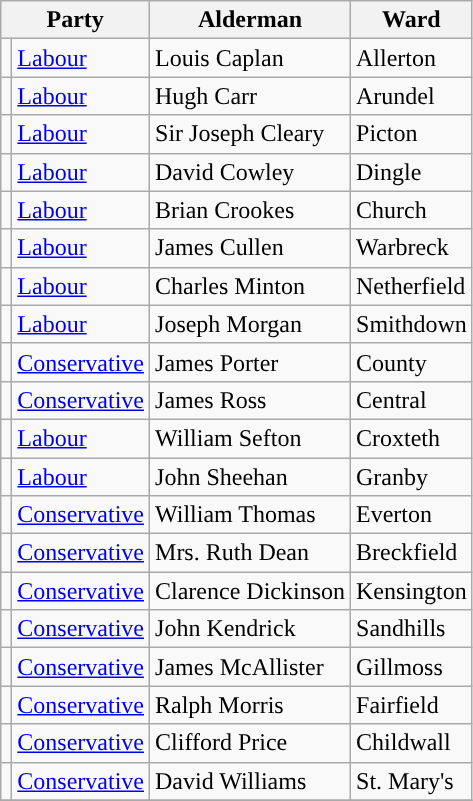<table class="wikitable">
<tr>
<th colspan="2">Party</th>
<th>Alderman</th>
<th>Ward</th>
</tr>
<tr>
<td style="background-color: "></td>
<td><a href='#'>Labour</a></td>
<td>Louis Caplan</td>
<td>Allerton</td>
</tr>
<tr>
<td style="background-color: "></td>
<td><a href='#'>Labour</a></td>
<td>Hugh Carr</td>
<td>Arundel</td>
</tr>
<tr>
<td style="background-color: "></td>
<td><a href='#'>Labour</a></td>
<td>Sir Joseph Cleary</td>
<td>Picton</td>
</tr>
<tr>
<td style="background-color: "></td>
<td><a href='#'>Labour</a></td>
<td>David Cowley</td>
<td>Dingle</td>
</tr>
<tr>
<td style="background-color: "></td>
<td><a href='#'>Labour</a></td>
<td>Brian Crookes</td>
<td>Church</td>
</tr>
<tr>
<td style="background-color: "></td>
<td><a href='#'>Labour</a></td>
<td>James Cullen</td>
<td>Warbreck</td>
</tr>
<tr>
<td style="background-color: "></td>
<td><a href='#'>Labour</a></td>
<td>Charles Minton</td>
<td>Netherfield</td>
</tr>
<tr>
<td style="background-color: "></td>
<td><a href='#'>Labour</a></td>
<td>Joseph Morgan</td>
<td>Smithdown</td>
</tr>
<tr>
<td style="background-color: "></td>
<td><a href='#'>Conservative</a></td>
<td>James Porter</td>
<td>County</td>
</tr>
<tr>
<td style="background-color: "></td>
<td><a href='#'>Conservative</a></td>
<td>James Ross</td>
<td>Central</td>
</tr>
<tr>
<td style="background-color: "></td>
<td><a href='#'>Labour</a></td>
<td>William Sefton</td>
<td>Croxteth</td>
</tr>
<tr>
<td style="background-color: "></td>
<td><a href='#'>Labour</a></td>
<td>John Sheehan</td>
<td>Granby</td>
</tr>
<tr>
<td style="background-color: "></td>
<td><a href='#'>Conservative</a></td>
<td>William Thomas</td>
<td>Everton</td>
</tr>
<tr>
<td style="background-color: "></td>
<td><a href='#'>Conservative</a></td>
<td>Mrs. Ruth Dean</td>
<td>Breckfield</td>
</tr>
<tr>
<td style="background-color: "></td>
<td><a href='#'>Conservative</a></td>
<td>Clarence Dickinson</td>
<td>Kensington</td>
</tr>
<tr>
<td style="background-color: "></td>
<td><a href='#'>Conservative</a></td>
<td>John Kendrick</td>
<td>Sandhills</td>
</tr>
<tr>
<td style="background-color: "></td>
<td><a href='#'>Conservative</a></td>
<td>James McAllister</td>
<td>Gillmoss</td>
</tr>
<tr>
<td style="background-color: "></td>
<td><a href='#'>Conservative</a></td>
<td>Ralph Morris</td>
<td>Fairfield</td>
</tr>
<tr>
<td style="background-color: "></td>
<td><a href='#'>Conservative</a></td>
<td>Clifford Price</td>
<td>Childwall</td>
</tr>
<tr>
<td style="background-color: "></td>
<td><a href='#'>Conservative</a></td>
<td>David Williams</td>
<td>St. Mary's</td>
</tr>
<tr>
</tr>
</table>
